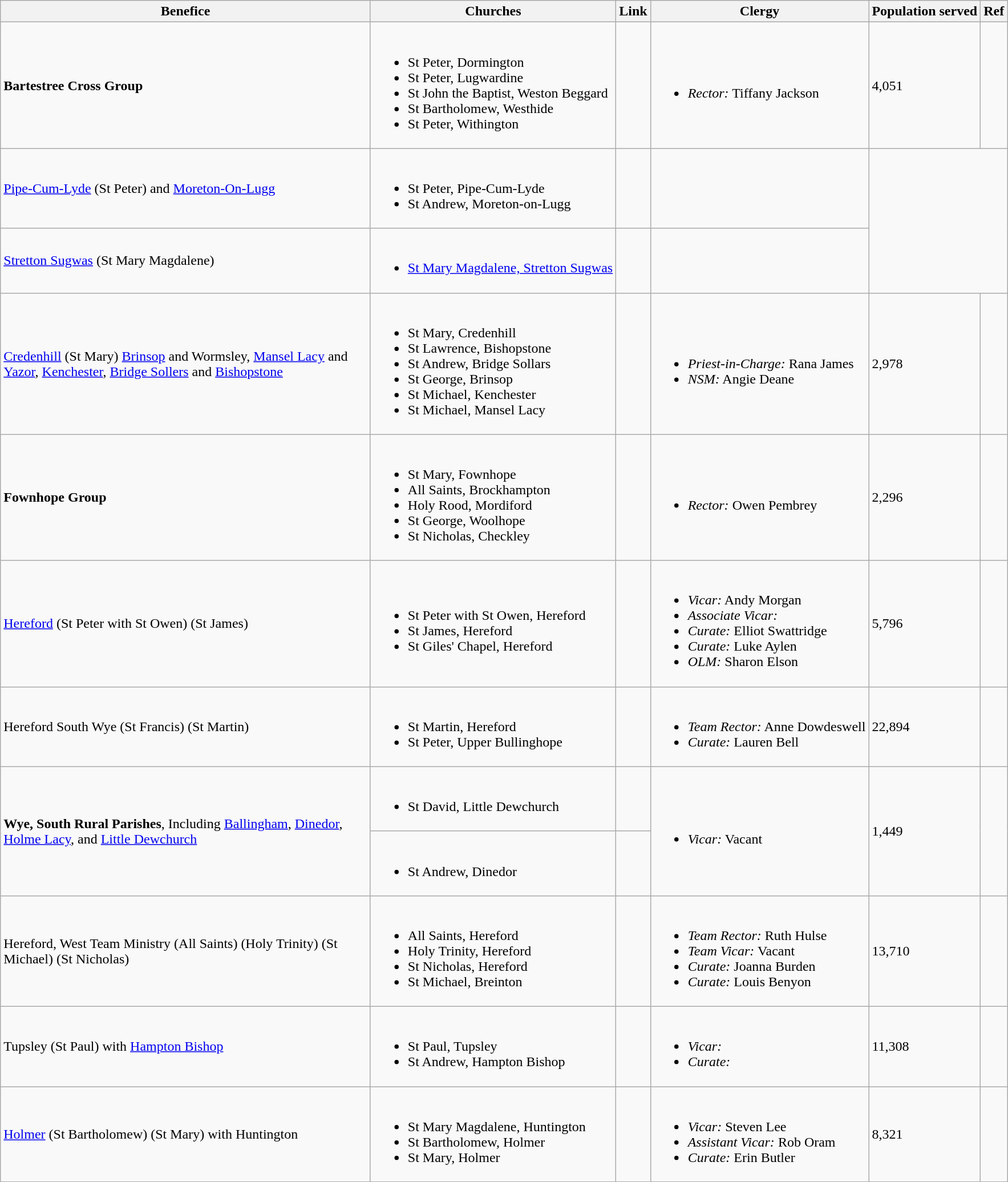<table class="wikitable">
<tr>
<th width="425">Benefice</th>
<th>Churches</th>
<th>Link</th>
<th>Clergy</th>
<th>Population served</th>
<th>Ref</th>
</tr>
<tr>
<td><strong>Bartestree Cross Group</strong></td>
<td><br><ul><li>St Peter, Dormington</li><li>St Peter, Lugwardine</li><li>St John the Baptist, Weston Beggard</li><li>St Bartholomew, Westhide</li><li>St Peter, Withington</li></ul></td>
<td></td>
<td><br><ul><li><em>Rector:</em> Tiffany Jackson</li></ul></td>
<td>4,051</td>
<td></td>
</tr>
<tr>
<td><a href='#'>Pipe-Cum-Lyde</a> (St Peter) and <a href='#'>Moreton-On-Lugg</a></td>
<td><br><ul><li>St Peter, Pipe-Cum-Lyde</li><li>St Andrew, Moreton-on-Lugg</li></ul></td>
<td></td>
<td></td>
</tr>
<tr>
<td><a href='#'>Stretton Sugwas</a> (St Mary Magdalene)</td>
<td><br><ul><li><a href='#'>St Mary Magdalene, Stretton Sugwas</a></li></ul></td>
<td></td>
<td></td>
</tr>
<tr>
<td><a href='#'>Credenhill</a> (St Mary) <a href='#'>Brinsop</a> and Wormsley, <a href='#'>Mansel Lacy</a> and <a href='#'>Yazor</a>, <a href='#'>Kenchester</a>, <a href='#'>Bridge Sollers</a> and <a href='#'>Bishopstone</a></td>
<td><br><ul><li>St Mary, Credenhill</li><li>St Lawrence, Bishopstone</li><li>St Andrew, Bridge Sollars</li><li>St George, Brinsop</li><li>St Michael, Kenchester</li><li>St Michael, Mansel Lacy</li></ul></td>
<td></td>
<td><br><ul><li><em>Priest-in-Charge:</em> Rana James</li><li><em>NSM:</em> Angie Deane</li></ul></td>
<td>2,978</td>
<td></td>
</tr>
<tr>
<td><strong>Fownhope Group</strong></td>
<td><br><ul><li>St Mary, Fownhope</li><li>All Saints, Brockhampton</li><li>Holy Rood, Mordiford</li><li>St George, Woolhope</li><li>St Nicholas, Checkley</li></ul></td>
<td></td>
<td><br><ul><li><em>Rector:</em> Owen Pembrey</li></ul></td>
<td>2,296</td>
<td></td>
</tr>
<tr>
<td><a href='#'>Hereford</a> (St Peter with St Owen) (St James)</td>
<td><br><ul><li>St Peter with St Owen, Hereford</li><li>St James, Hereford</li><li>St Giles' Chapel, Hereford</li></ul></td>
<td></td>
<td><br><ul><li><em>Vicar:</em> Andy Morgan</li><li><em>Associate Vicar:</em></li><li><em>Curate:</em> Elliot Swattridge</li><li><em>Curate:</em> Luke Aylen</li><li><em>OLM:</em> Sharon Elson</li></ul></td>
<td>5,796</td>
<td></td>
</tr>
<tr>
<td>Hereford South Wye (St Francis) (St Martin)</td>
<td><br><ul><li>St Martin, Hereford</li><li>St Peter, Upper Bullinghope</li></ul></td>
<td></td>
<td><br><ul><li><em>Team Rector:</em> Anne Dowdeswell</li><li><em>Curate:</em> Lauren Bell</li></ul></td>
<td>22,894</td>
<td></td>
</tr>
<tr>
<td rowspan="2"><strong>Wye, South Rural Parishes</strong>, Including <a href='#'>Ballingham</a>, <a href='#'>Dinedor</a>, <a href='#'>Holme Lacy</a>, and <a href='#'>Little Dewchurch</a></td>
<td><br><ul><li>St David, Little Dewchurch</li></ul></td>
<td></td>
<td rowspan="2"><br><ul><li><em>Vicar:</em> Vacant</li></ul></td>
<td rowspan="2">1,449</td>
<td rowspan="2"></td>
</tr>
<tr>
<td><br><ul><li>St Andrew, Dinedor</li></ul></td>
<td></td>
</tr>
<tr>
<td>Hereford, West Team Ministry (All Saints) (Holy Trinity) (St Michael) (St Nicholas)</td>
<td><br><ul><li>All Saints, Hereford</li><li>Holy Trinity, Hereford</li><li>St Nicholas, Hereford</li><li>St Michael, Breinton</li></ul></td>
<td></td>
<td><br><ul><li><em>Team Rector:</em> Ruth Hulse</li><li><em>Team Vicar:</em> Vacant</li><li><em>Curate:</em> Joanna Burden</li><li><em>Curate:</em> Louis Benyon</li></ul></td>
<td>13,710</td>
<td></td>
</tr>
<tr>
<td>Tupsley (St Paul) with <a href='#'>Hampton Bishop</a></td>
<td><br><ul><li>St Paul, Tupsley</li><li>St Andrew, Hampton Bishop</li></ul></td>
<td></td>
<td><br><ul><li><em>Vicar:</em></li><li><em>Curate:</em></li></ul></td>
<td>11,308</td>
<td></td>
</tr>
<tr>
<td><a href='#'>Holmer</a> (St Bartholomew) (St Mary) with Huntington</td>
<td><br><ul><li>St Mary Magdalene, Huntington</li><li>St Bartholomew, Holmer</li><li>St Mary, Holmer</li></ul></td>
<td></td>
<td><br><ul><li><em>Vicar:</em> Steven Lee</li><li><em>Assistant Vicar:</em> Rob Oram</li><li><em>Curate:</em> Erin Butler</li></ul></td>
<td>8,321</td>
<td></td>
</tr>
<tr>
</tr>
</table>
